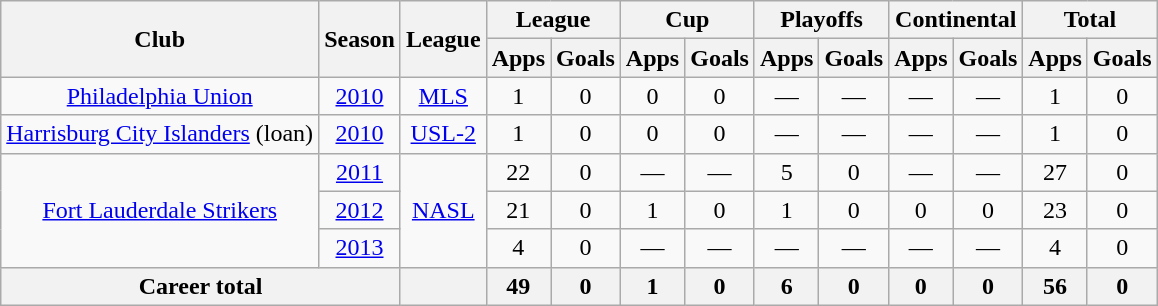<table class="wikitable" style="text-align:center;">
<tr>
<th rowspan="2">Club</th>
<th rowspan="2">Season</th>
<th rowspan="2">League</th>
<th colspan="2">League</th>
<th colspan="2">Cup</th>
<th colspan="2">Playoffs</th>
<th colspan="2">Continental</th>
<th colspan="2">Total</th>
</tr>
<tr>
<th>Apps</th>
<th>Goals</th>
<th>Apps</th>
<th>Goals</th>
<th>Apps</th>
<th>Goals</th>
<th>Apps</th>
<th>Goals</th>
<th>Apps</th>
<th>Goals</th>
</tr>
<tr>
<td><a href='#'>Philadelphia Union</a></td>
<td><a href='#'>2010</a></td>
<td><a href='#'>MLS</a></td>
<td>1</td>
<td>0</td>
<td>0</td>
<td>0</td>
<td>—</td>
<td>—</td>
<td>—</td>
<td>—</td>
<td>1</td>
<td>0</td>
</tr>
<tr>
<td><a href='#'>Harrisburg City Islanders</a> (loan)</td>
<td><a href='#'>2010</a></td>
<td><a href='#'>USL-2</a></td>
<td>1</td>
<td>0</td>
<td>0</td>
<td>0</td>
<td>—</td>
<td>—</td>
<td>—</td>
<td>—</td>
<td>1</td>
<td>0</td>
</tr>
<tr>
<td rowspan="3"><a href='#'>Fort Lauderdale Strikers</a></td>
<td><a href='#'>2011</a></td>
<td rowspan="3"><a href='#'>NASL</a></td>
<td>22</td>
<td>0</td>
<td>—</td>
<td>—</td>
<td>5</td>
<td>0</td>
<td>—</td>
<td>—</td>
<td>27</td>
<td>0</td>
</tr>
<tr>
<td><a href='#'>2012</a></td>
<td>21</td>
<td>0</td>
<td>1</td>
<td>0</td>
<td>1</td>
<td>0</td>
<td>0</td>
<td>0</td>
<td>23</td>
<td>0</td>
</tr>
<tr>
<td><a href='#'>2013</a></td>
<td>4</td>
<td>0</td>
<td>—</td>
<td>—</td>
<td>—</td>
<td>—</td>
<td>—</td>
<td>—</td>
<td>4</td>
<td>0</td>
</tr>
<tr>
<th colspan="2">Career total</th>
<th></th>
<th>49</th>
<th>0</th>
<th>1</th>
<th>0</th>
<th>6</th>
<th>0</th>
<th>0</th>
<th>0</th>
<th>56</th>
<th>0</th>
</tr>
</table>
